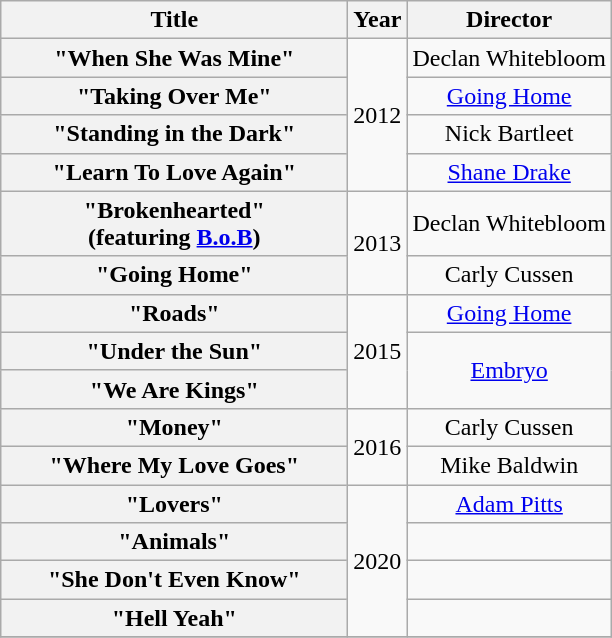<table class="wikitable plainrowheaders" style="text-align:center;">
<tr>
<th scope="col" style="width:14em;">Title</th>
<th scope="col" style="width:1em;">Year</th>
<th scope="col">Director</th>
</tr>
<tr>
<th scope="row">"When She Was Mine"</th>
<td rowspan="4">2012</td>
<td>Declan Whitebloom</td>
</tr>
<tr>
<th scope="row">"Taking Over Me"</th>
<td><a href='#'>Going Home</a></td>
</tr>
<tr>
<th scope="row">"Standing in the Dark"</th>
<td>Nick Bartleet</td>
</tr>
<tr>
<th scope="row">"Learn To Love Again"</th>
<td><a href='#'>Shane Drake</a></td>
</tr>
<tr>
<th scope="row">"Brokenhearted"<br><span>(featuring <a href='#'>B.o.B</a>)</span></th>
<td rowspan="2">2013</td>
<td>Declan Whitebloom</td>
</tr>
<tr>
<th scope="row">"Going Home"</th>
<td>Carly Cussen</td>
</tr>
<tr>
<th scope="row">"Roads"</th>
<td rowspan="3">2015</td>
<td><a href='#'>Going Home</a></td>
</tr>
<tr>
<th scope="row">"Under the Sun"</th>
<td rowspan="2"><a href='#'>Embryo</a></td>
</tr>
<tr>
<th scope="row">"We Are Kings"</th>
</tr>
<tr>
<th scope="row">"Money"</th>
<td rowspan="2">2016</td>
<td>Carly Cussen</td>
</tr>
<tr>
<th scope="row">"Where My Love Goes"</th>
<td>Mike Baldwin</td>
</tr>
<tr>
<th scope="row">"Lovers"</th>
<td rowspan="4">2020</td>
<td><a href='#'>Adam Pitts</a></td>
</tr>
<tr>
<th scope="row">"Animals"</th>
<td></td>
</tr>
<tr>
<th scope="row">"She Don't Even Know"</th>
<td></td>
</tr>
<tr>
<th scope="row">"Hell Yeah"</th>
<td></td>
</tr>
<tr>
</tr>
</table>
